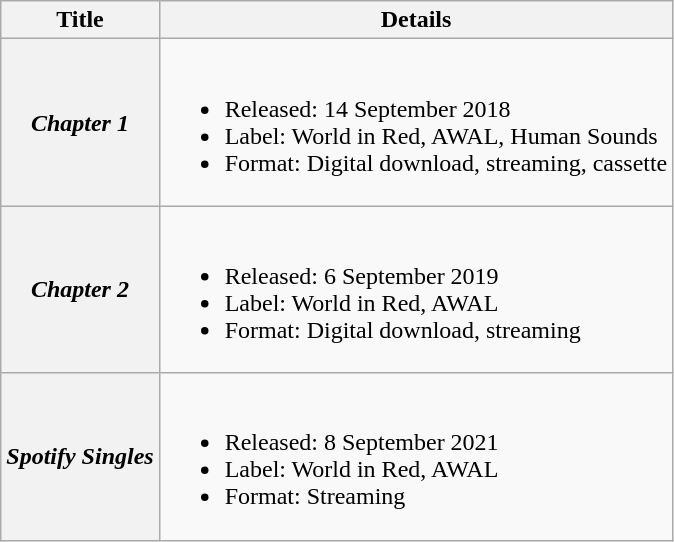<table class="wikitable plainrowheaders">
<tr>
<th scope="col">Title</th>
<th scope="col">Details</th>
</tr>
<tr>
<th scope="row"><em>Chapter 1</em></th>
<td><br><ul><li>Released: 14 September 2018</li><li>Label: World in Red, AWAL, Human Sounds</li><li>Format: Digital download, streaming, cassette</li></ul></td>
</tr>
<tr>
<th scope="row"><em>Chapter 2</em></th>
<td><br><ul><li>Released: 6 September 2019</li><li>Label: World in Red, AWAL</li><li>Format: Digital download, streaming</li></ul></td>
</tr>
<tr>
<th scope="row"><em>Spotify Singles</em></th>
<td><br><ul><li>Released: 8 September 2021</li><li>Label: World in Red, AWAL</li><li>Format: Streaming</li></ul></td>
</tr>
</table>
